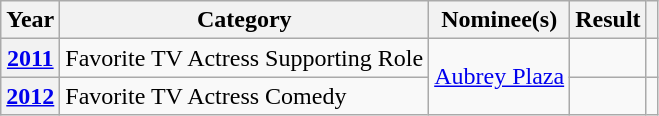<table class="wikitable plainrowheaders">
<tr>
<th scope="col">Year</th>
<th scope="col">Category</th>
<th scope="col">Nominee(s)</th>
<th scope="col">Result</th>
<th scope="col"></th>
</tr>
<tr>
<th scope="row"><a href='#'>2011</a></th>
<td>Favorite TV Actress  Supporting Role</td>
<td rowspan="2"><a href='#'>Aubrey Plaza</a></td>
<td></td>
<td style="text-align:center;"></td>
</tr>
<tr>
<th scope="row"><a href='#'>2012</a></th>
<td>Favorite TV Actress  Comedy</td>
<td></td>
<td style="text-align:center;"></td>
</tr>
</table>
